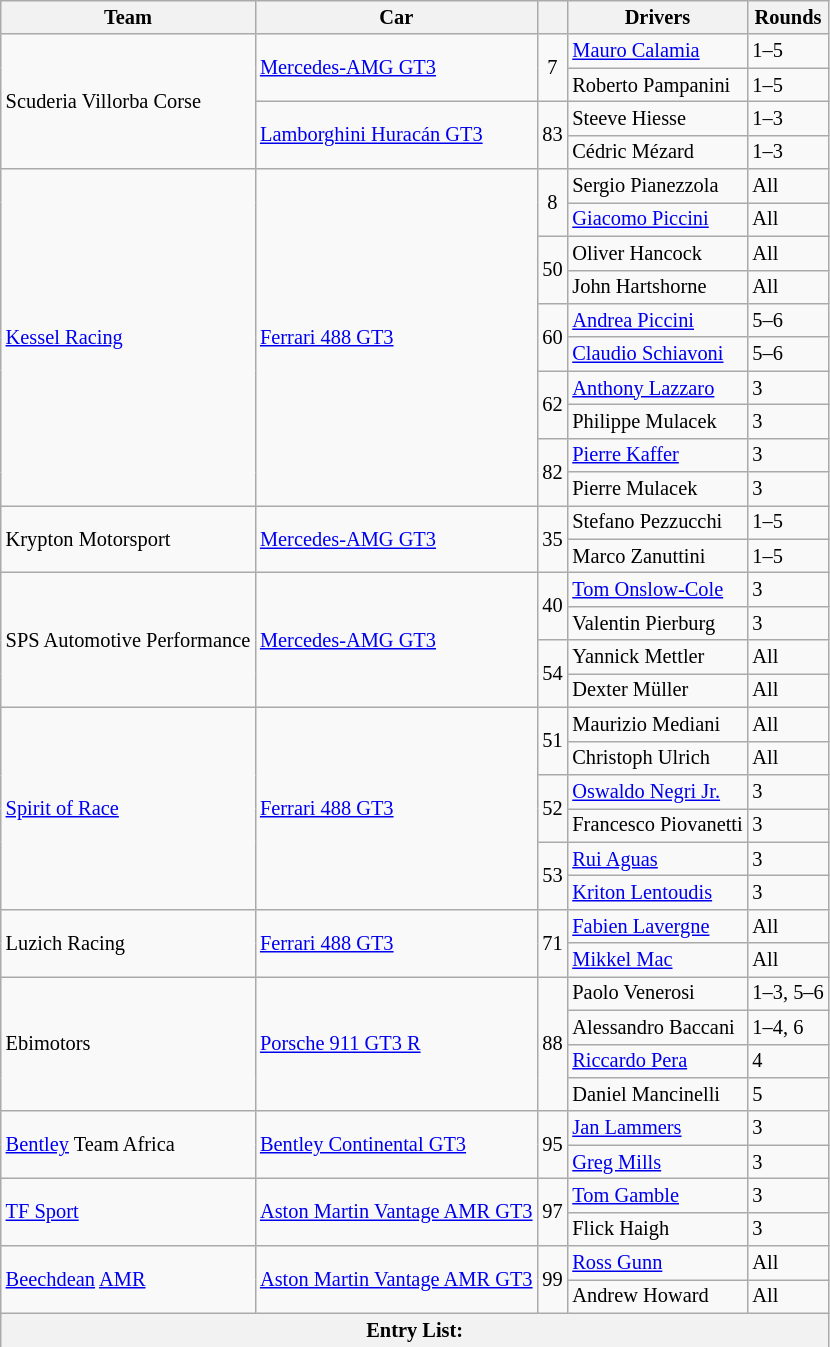<table class="wikitable" style="font-size: 85%;">
<tr>
<th>Team</th>
<th>Car</th>
<th></th>
<th>Drivers</th>
<th>Rounds</th>
</tr>
<tr>
<td rowspan=4> Scuderia Villorba Corse</td>
<td rowspan=2><a href='#'>Mercedes-AMG GT3</a></td>
<td rowspan=2 align=center>7</td>
<td> <a href='#'>Mauro Calamia</a></td>
<td>1–5</td>
</tr>
<tr>
<td> Roberto Pampanini</td>
<td>1–5</td>
</tr>
<tr>
<td rowspan=2><a href='#'>Lamborghini Huracán GT3</a></td>
<td rowspan=2 align=center>83</td>
<td> Steeve Hiesse</td>
<td>1–3</td>
</tr>
<tr>
<td> Cédric Mézard</td>
<td>1–3</td>
</tr>
<tr>
<td rowspan=10> <a href='#'>Kessel Racing</a></td>
<td rowspan=10><a href='#'>Ferrari 488 GT3</a></td>
<td rowspan=2 align=center>8</td>
<td> Sergio Pianezzola</td>
<td>All</td>
</tr>
<tr>
<td> <a href='#'>Giacomo Piccini</a></td>
<td>All</td>
</tr>
<tr>
<td rowspan=2 align=center>50</td>
<td> Oliver Hancock</td>
<td>All</td>
</tr>
<tr>
<td> John Hartshorne</td>
<td>All</td>
</tr>
<tr>
<td rowspan=2 align=center>60</td>
<td> <a href='#'>Andrea Piccini</a></td>
<td>5–6</td>
</tr>
<tr>
<td> <a href='#'>Claudio Schiavoni</a></td>
<td>5–6</td>
</tr>
<tr>
<td rowspan=2 align=center>62</td>
<td> <a href='#'>Anthony Lazzaro</a></td>
<td>3</td>
</tr>
<tr>
<td> Philippe Mulacek</td>
<td>3</td>
</tr>
<tr>
<td rowspan=2 align=center>82</td>
<td> <a href='#'>Pierre Kaffer</a></td>
<td>3</td>
</tr>
<tr>
<td> Pierre Mulacek</td>
<td>3</td>
</tr>
<tr>
<td rowspan=2> Krypton Motorsport</td>
<td rowspan=2><a href='#'>Mercedes-AMG GT3</a></td>
<td rowspan=2 align=center>35</td>
<td> Stefano Pezzucchi</td>
<td>1–5</td>
</tr>
<tr>
<td> Marco Zanuttini</td>
<td>1–5</td>
</tr>
<tr>
<td rowspan=4> SPS Automotive Performance</td>
<td rowspan=4><a href='#'>Mercedes-AMG GT3</a></td>
<td rowspan=2 align=center>40</td>
<td> <a href='#'>Tom Onslow-Cole</a></td>
<td>3</td>
</tr>
<tr>
<td> Valentin Pierburg</td>
<td>3</td>
</tr>
<tr>
<td rowspan=2 align=center>54</td>
<td> Yannick Mettler</td>
<td>All</td>
</tr>
<tr>
<td> Dexter Müller</td>
<td>All</td>
</tr>
<tr>
<td rowspan=6> <a href='#'>Spirit of Race</a></td>
<td rowspan=6><a href='#'>Ferrari 488 GT3</a></td>
<td rowspan=2 align=center>51</td>
<td> Maurizio Mediani</td>
<td>All</td>
</tr>
<tr>
<td> Christoph Ulrich</td>
<td>All</td>
</tr>
<tr>
<td rowspan=2 align=center>52</td>
<td> <a href='#'>Oswaldo Negri Jr.</a></td>
<td>3</td>
</tr>
<tr>
<td> Francesco Piovanetti</td>
<td>3</td>
</tr>
<tr>
<td rowspan=2 align=center>53</td>
<td> <a href='#'>Rui Aguas</a></td>
<td>3</td>
</tr>
<tr>
<td> <a href='#'>Kriton Lentoudis</a></td>
<td>3</td>
</tr>
<tr>
<td rowspan=2> Luzich Racing</td>
<td rowspan=2><a href='#'>Ferrari 488 GT3</a></td>
<td rowspan=2 align=center>71</td>
<td> <a href='#'>Fabien Lavergne</a></td>
<td>All</td>
</tr>
<tr>
<td> <a href='#'>Mikkel Mac</a></td>
<td>All</td>
</tr>
<tr>
<td rowspan=4> Ebimotors</td>
<td rowspan=4><a href='#'>Porsche 911 GT3 R</a></td>
<td rowspan=4 align=center>88</td>
<td> Paolo Venerosi</td>
<td>1–3, 5–6</td>
</tr>
<tr>
<td> Alessandro Baccani</td>
<td>1–4, 6</td>
</tr>
<tr>
<td> <a href='#'>Riccardo Pera</a></td>
<td>4</td>
</tr>
<tr>
<td> Daniel Mancinelli</td>
<td>5</td>
</tr>
<tr>
<td rowspan=2> <a href='#'>Bentley</a> Team Africa</td>
<td rowspan=2><a href='#'>Bentley Continental GT3</a></td>
<td rowspan=2 align=center>95</td>
<td> <a href='#'>Jan Lammers</a></td>
<td>3</td>
</tr>
<tr>
<td> <a href='#'>Greg Mills</a></td>
<td>3</td>
</tr>
<tr>
<td rowspan=2> <a href='#'>TF Sport</a></td>
<td rowspan=2><a href='#'>Aston Martin Vantage AMR GT3</a></td>
<td rowspan=2 align=center>97</td>
<td> <a href='#'>Tom Gamble</a></td>
<td>3</td>
</tr>
<tr>
<td> Flick Haigh</td>
<td>3</td>
</tr>
<tr>
<td rowspan=2> <a href='#'>Beechdean</a> <a href='#'>AMR</a></td>
<td rowspan=2><a href='#'>Aston Martin Vantage AMR GT3</a></td>
<td rowspan=2 align=center>99</td>
<td> <a href='#'>Ross Gunn</a></td>
<td>All</td>
</tr>
<tr>
<td> Andrew Howard</td>
<td>All</td>
</tr>
<tr>
<th colspan=5>Entry List:</th>
</tr>
</table>
